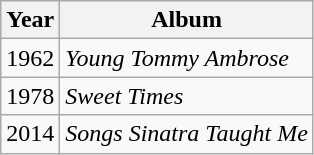<table class="wikitable">
<tr>
<th>Year</th>
<th>Album</th>
</tr>
<tr>
<td>1962</td>
<td><em>Young Tommy Ambrose</em></td>
</tr>
<tr>
<td>1978</td>
<td><em>Sweet Times</em></td>
</tr>
<tr>
<td>2014</td>
<td><em>Songs Sinatra Taught Me</em></td>
</tr>
</table>
